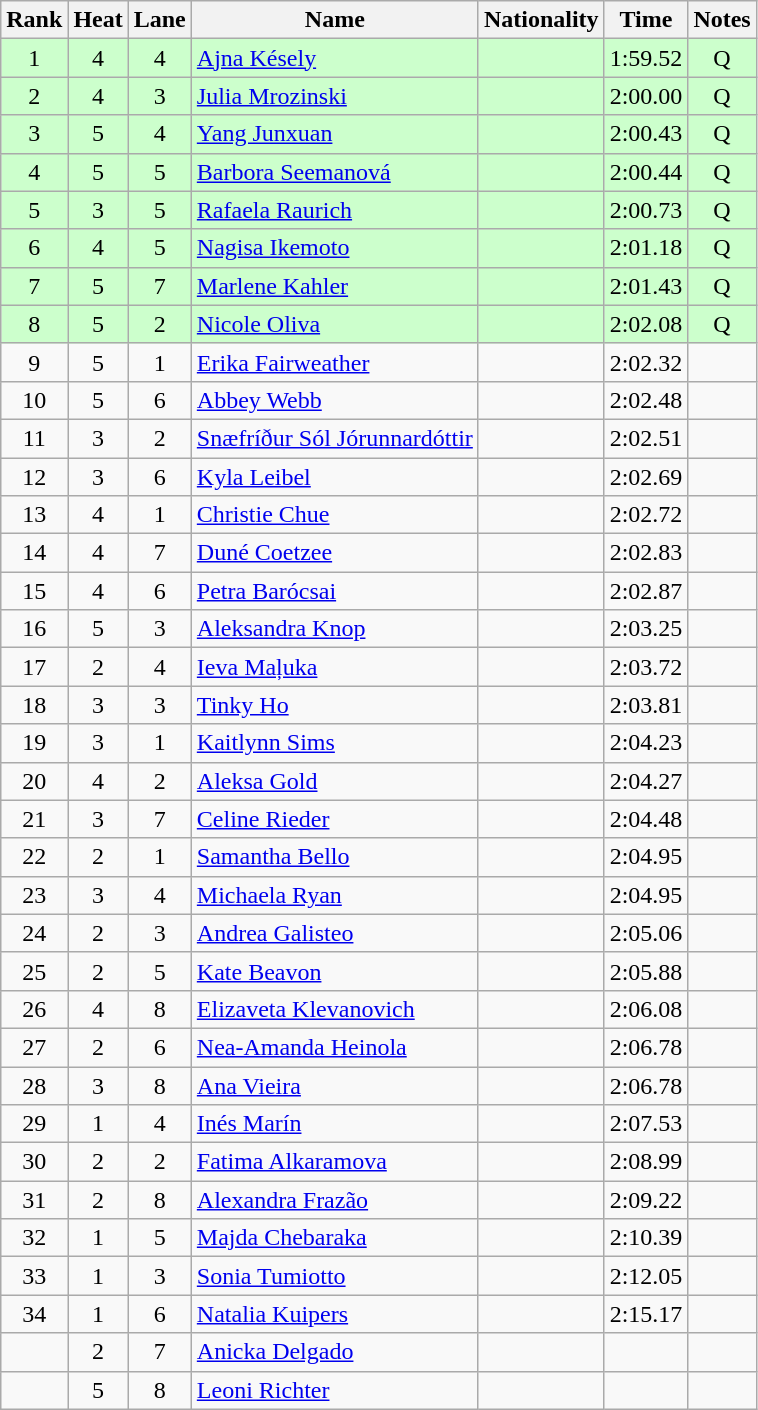<table class="wikitable sortable" style="text-align:center">
<tr>
<th>Rank</th>
<th>Heat</th>
<th>Lane</th>
<th>Name</th>
<th>Nationality</th>
<th>Time</th>
<th>Notes</th>
</tr>
<tr bgcolor=ccffcc>
<td>1</td>
<td>4</td>
<td>4</td>
<td align=left><a href='#'>Ajna Késely</a></td>
<td align=left></td>
<td>1:59.52</td>
<td>Q</td>
</tr>
<tr bgcolor=ccffcc>
<td>2</td>
<td>4</td>
<td>3</td>
<td align=left><a href='#'>Julia Mrozinski</a></td>
<td align=left></td>
<td>2:00.00</td>
<td>Q</td>
</tr>
<tr bgcolor=ccffcc>
<td>3</td>
<td>5</td>
<td>4</td>
<td align=left><a href='#'>Yang Junxuan</a></td>
<td align=left></td>
<td>2:00.43</td>
<td>Q</td>
</tr>
<tr bgcolor=ccffcc>
<td>4</td>
<td>5</td>
<td>5</td>
<td align=left><a href='#'>Barbora Seemanová</a></td>
<td align=left></td>
<td>2:00.44</td>
<td>Q</td>
</tr>
<tr bgcolor=ccffcc>
<td>5</td>
<td>3</td>
<td>5</td>
<td align=left><a href='#'>Rafaela Raurich</a></td>
<td align=left></td>
<td>2:00.73</td>
<td>Q</td>
</tr>
<tr bgcolor=ccffcc>
<td>6</td>
<td>4</td>
<td>5</td>
<td align=left><a href='#'>Nagisa Ikemoto</a></td>
<td align=left></td>
<td>2:01.18</td>
<td>Q</td>
</tr>
<tr bgcolor=ccffcc>
<td>7</td>
<td>5</td>
<td>7</td>
<td align=left><a href='#'>Marlene Kahler</a></td>
<td align=left></td>
<td>2:01.43</td>
<td>Q</td>
</tr>
<tr bgcolor=ccffcc>
<td>8</td>
<td>5</td>
<td>2</td>
<td align=left><a href='#'>Nicole Oliva</a></td>
<td align=left></td>
<td>2:02.08</td>
<td>Q</td>
</tr>
<tr>
<td>9</td>
<td>5</td>
<td>1</td>
<td align=left><a href='#'>Erika Fairweather</a></td>
<td align=left></td>
<td>2:02.32</td>
<td></td>
</tr>
<tr>
<td>10</td>
<td>5</td>
<td>6</td>
<td align=left><a href='#'>Abbey Webb</a></td>
<td align=left></td>
<td>2:02.48</td>
<td></td>
</tr>
<tr>
<td>11</td>
<td>3</td>
<td>2</td>
<td align=left><a href='#'>Snæfríður Sól Jórunnardóttir</a></td>
<td align=left></td>
<td>2:02.51</td>
<td></td>
</tr>
<tr>
<td>12</td>
<td>3</td>
<td>6</td>
<td align=left><a href='#'>Kyla Leibel</a></td>
<td align=left></td>
<td>2:02.69</td>
<td></td>
</tr>
<tr>
<td>13</td>
<td>4</td>
<td>1</td>
<td align=left><a href='#'>Christie Chue</a></td>
<td align=left></td>
<td>2:02.72</td>
<td></td>
</tr>
<tr>
<td>14</td>
<td>4</td>
<td>7</td>
<td align=left><a href='#'>Duné Coetzee</a></td>
<td align=left></td>
<td>2:02.83</td>
<td></td>
</tr>
<tr>
<td>15</td>
<td>4</td>
<td>6</td>
<td align=left><a href='#'>Petra Barócsai</a></td>
<td align=left></td>
<td>2:02.87</td>
<td></td>
</tr>
<tr>
<td>16</td>
<td>5</td>
<td>3</td>
<td align=left><a href='#'>Aleksandra Knop</a></td>
<td align=left></td>
<td>2:03.25</td>
<td></td>
</tr>
<tr>
<td>17</td>
<td>2</td>
<td>4</td>
<td align=left><a href='#'>Ieva Maļuka</a></td>
<td align=left></td>
<td>2:03.72</td>
<td></td>
</tr>
<tr>
<td>18</td>
<td>3</td>
<td>3</td>
<td align=left><a href='#'>Tinky Ho</a></td>
<td align=left></td>
<td>2:03.81</td>
<td></td>
</tr>
<tr>
<td>19</td>
<td>3</td>
<td>1</td>
<td align=left><a href='#'>Kaitlynn Sims</a></td>
<td align=left></td>
<td>2:04.23</td>
<td></td>
</tr>
<tr>
<td>20</td>
<td>4</td>
<td>2</td>
<td align=left><a href='#'>Aleksa Gold</a></td>
<td align=left></td>
<td>2:04.27</td>
<td></td>
</tr>
<tr>
<td>21</td>
<td>3</td>
<td>7</td>
<td align=left><a href='#'>Celine Rieder</a></td>
<td align=left></td>
<td>2:04.48</td>
<td></td>
</tr>
<tr>
<td>22</td>
<td>2</td>
<td>1</td>
<td align=left><a href='#'>Samantha Bello</a></td>
<td align=left></td>
<td>2:04.95</td>
<td></td>
</tr>
<tr>
<td>23</td>
<td>3</td>
<td>4</td>
<td align=left><a href='#'>Michaela Ryan</a></td>
<td align=left></td>
<td>2:04.95</td>
<td></td>
</tr>
<tr>
<td>24</td>
<td>2</td>
<td>3</td>
<td align=left><a href='#'>Andrea Galisteo</a></td>
<td align=left></td>
<td>2:05.06</td>
<td></td>
</tr>
<tr>
<td>25</td>
<td>2</td>
<td>5</td>
<td align=left><a href='#'>Kate Beavon</a></td>
<td align=left></td>
<td>2:05.88</td>
<td></td>
</tr>
<tr>
<td>26</td>
<td>4</td>
<td>8</td>
<td align=left><a href='#'>Elizaveta Klevanovich</a></td>
<td align=left></td>
<td>2:06.08</td>
<td></td>
</tr>
<tr>
<td>27</td>
<td>2</td>
<td>6</td>
<td align=left><a href='#'>Nea-Amanda Heinola</a></td>
<td align=left></td>
<td>2:06.78</td>
<td></td>
</tr>
<tr>
<td>28</td>
<td>3</td>
<td>8</td>
<td align=left><a href='#'>Ana Vieira</a></td>
<td align=left></td>
<td>2:06.78</td>
<td></td>
</tr>
<tr>
<td>29</td>
<td>1</td>
<td>4</td>
<td align=left><a href='#'>Inés Marín</a></td>
<td align=left></td>
<td>2:07.53</td>
<td></td>
</tr>
<tr>
<td>30</td>
<td>2</td>
<td>2</td>
<td align=left><a href='#'>Fatima Alkaramova</a></td>
<td align=left></td>
<td>2:08.99</td>
<td></td>
</tr>
<tr>
<td>31</td>
<td>2</td>
<td>8</td>
<td align=left><a href='#'>Alexandra Frazão</a></td>
<td align=left></td>
<td>2:09.22</td>
<td></td>
</tr>
<tr>
<td>32</td>
<td>1</td>
<td>5</td>
<td align=left><a href='#'>Majda Chebaraka</a></td>
<td align=left></td>
<td>2:10.39</td>
<td></td>
</tr>
<tr>
<td>33</td>
<td>1</td>
<td>3</td>
<td align=left><a href='#'>Sonia Tumiotto</a></td>
<td align=left></td>
<td>2:12.05</td>
<td></td>
</tr>
<tr>
<td>34</td>
<td>1</td>
<td>6</td>
<td align=left><a href='#'>Natalia Kuipers</a></td>
<td align=left></td>
<td>2:15.17</td>
<td></td>
</tr>
<tr>
<td></td>
<td>2</td>
<td>7</td>
<td align=left><a href='#'>Anicka Delgado</a></td>
<td align=left></td>
<td></td>
<td></td>
</tr>
<tr>
<td></td>
<td>5</td>
<td>8</td>
<td align=left><a href='#'>Leoni Richter</a></td>
<td align=left></td>
<td></td>
<td></td>
</tr>
</table>
